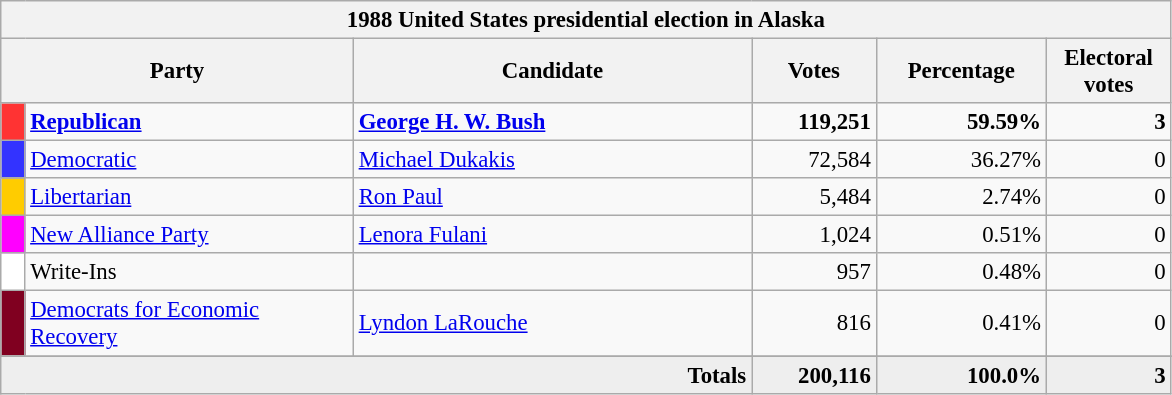<table class="wikitable" style="font-size: 95%;">
<tr>
<th colspan="6">1988 United States presidential election in Alaska</th>
</tr>
<tr>
<th colspan="2" style="width: 15em">Party</th>
<th style="width: 17em">Candidate</th>
<th style="width: 5em">Votes</th>
<th style="width: 7em">Percentage</th>
<th style="width: 5em">Electoral votes</th>
</tr>
<tr>
<th style="background:#f33; width:3px;"></th>
<td style="width: 130px"><strong><a href='#'>Republican</a></strong></td>
<td><strong><a href='#'>George H. W. Bush</a></strong></td>
<td style="text-align:right;"><strong>119,251</strong></td>
<td style="text-align:right;"><strong>59.59%</strong></td>
<td style="text-align:right;"><strong>3</strong></td>
</tr>
<tr>
<th style="background:#33f; width:3px;"></th>
<td style="width: 130px"><a href='#'>Democratic</a></td>
<td><a href='#'>Michael Dukakis</a></td>
<td style="text-align:right;">72,584</td>
<td style="text-align:right;">36.27%</td>
<td style="text-align:right;">0</td>
</tr>
<tr>
<th style="background:#FFCC00; width:3px;"></th>
<td style="width: 130px"><a href='#'>Libertarian</a></td>
<td><a href='#'>Ron Paul</a></td>
<td style="text-align:right;">5,484</td>
<td style="text-align:right;">2.74%</td>
<td style="text-align:right;">0</td>
</tr>
<tr>
<th style="background:#FF00FF; width:3px;"></th>
<td style="width: 130px"><a href='#'>New Alliance Party</a></td>
<td><a href='#'>Lenora Fulani</a></td>
<td style="text-align:right;">1,024</td>
<td style="text-align:right;">0.51%</td>
<td style="text-align:right;">0</td>
</tr>
<tr>
<th style="background:#FFFFFF; width:3px;"></th>
<td style="width: 130px">Write-Ins</td>
<td></td>
<td style="text-align:right;">957</td>
<td style="text-align:right;">0.48%</td>
<td style="text-align:right;">0</td>
</tr>
<tr>
<th style="background:#800020; width:3px;"></th>
<td style="width: 130px"><a href='#'>Democrats for Economic Recovery</a></td>
<td><a href='#'>Lyndon LaRouche</a></td>
<td style="text-align:right;">816</td>
<td style="text-align:right;">0.41%</td>
<td style="text-align:right;">0</td>
</tr>
<tr>
</tr>
<tr style="background:#eee; text-align:right;">
<td colspan="3"><strong>Totals</strong></td>
<td><strong>200,116</strong></td>
<td><strong>100.0%</strong></td>
<td><strong>3</strong></td>
</tr>
</table>
